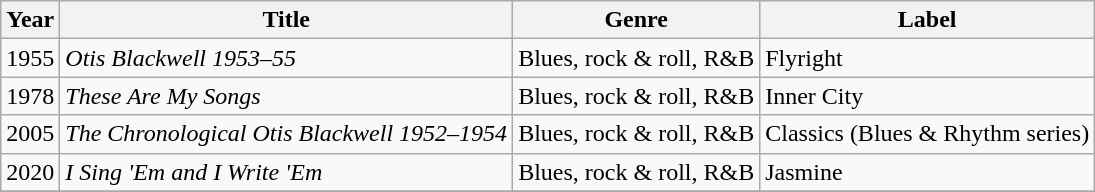<table class="wikitable">
<tr>
<th>Year</th>
<th>Title</th>
<th>Genre</th>
<th>Label</th>
</tr>
<tr>
<td>1955</td>
<td><em>Otis Blackwell 1953–55</em></td>
<td>Blues, rock & roll, R&B</td>
<td>Flyright</td>
</tr>
<tr>
<td>1978</td>
<td><em>These Are My Songs</em></td>
<td>Blues, rock & roll, R&B</td>
<td>Inner City</td>
</tr>
<tr>
<td>2005</td>
<td><em>The Chronological Otis Blackwell 1952–1954</em></td>
<td>Blues, rock & roll, R&B</td>
<td>Classics (Blues & Rhythm series)</td>
</tr>
<tr>
<td>2020</td>
<td><em>I Sing 'Em and I Write 'Em</em></td>
<td>Blues, rock & roll, R&B</td>
<td>Jasmine</td>
</tr>
<tr>
</tr>
</table>
